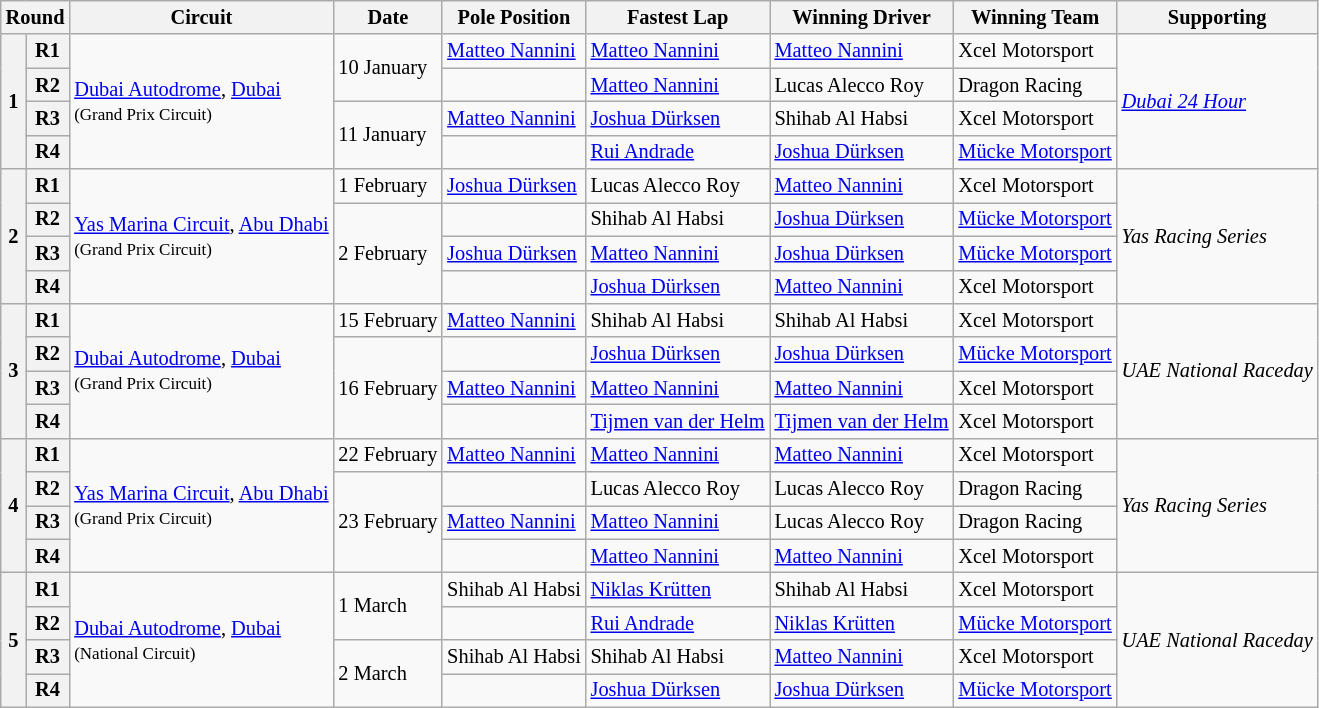<table class="wikitable" style="font-size: 85%">
<tr>
<th colspan=2>Round</th>
<th>Circuit</th>
<th>Date</th>
<th>Pole Position</th>
<th>Fastest Lap</th>
<th>Winning Driver</th>
<th>Winning Team</th>
<th>Supporting</th>
</tr>
<tr>
<th rowspan=4>1</th>
<th>R1</th>
<td rowspan=4><a href='#'>Dubai Autodrome</a>, <a href='#'>Dubai</a><br><small>(Grand Prix Circuit)</small></td>
<td rowspan=2>10 January</td>
<td> <a href='#'>Matteo Nannini</a></td>
<td> <a href='#'>Matteo Nannini</a></td>
<td> <a href='#'>Matteo Nannini</a></td>
<td> Xcel Motorsport</td>
<td rowspan=4><em><a href='#'>Dubai 24 Hour</a></em></td>
</tr>
<tr>
<th>R2</th>
<td></td>
<td> <a href='#'>Matteo Nannini</a></td>
<td> Lucas Alecco Roy</td>
<td> Dragon Racing</td>
</tr>
<tr>
<th>R3</th>
<td rowspan=2>11 January</td>
<td> <a href='#'>Matteo Nannini</a></td>
<td> <a href='#'>Joshua Dürksen</a></td>
<td> Shihab Al Habsi</td>
<td> Xcel Motorsport</td>
</tr>
<tr>
<th>R4</th>
<td></td>
<td> <a href='#'>Rui Andrade</a></td>
<td> <a href='#'>Joshua Dürksen</a></td>
<td> <a href='#'>Mücke Motorsport</a></td>
</tr>
<tr>
<th rowspan=4>2</th>
<th>R1</th>
<td rowspan=4><a href='#'>Yas Marina Circuit</a>, <a href='#'>Abu Dhabi</a><br><small>(Grand Prix Circuit)</small></td>
<td>1 February</td>
<td> <a href='#'>Joshua Dürksen</a></td>
<td> Lucas Alecco Roy</td>
<td> <a href='#'>Matteo Nannini</a></td>
<td> Xcel Motorsport</td>
<td rowspan=4><em>Yas Racing Series</em></td>
</tr>
<tr>
<th>R2</th>
<td rowspan=3>2 February</td>
<td></td>
<td> Shihab Al Habsi</td>
<td> <a href='#'>Joshua Dürksen</a></td>
<td> <a href='#'>Mücke Motorsport</a></td>
</tr>
<tr>
<th>R3</th>
<td nowrap> <a href='#'>Joshua Dürksen</a></td>
<td> <a href='#'>Matteo Nannini</a></td>
<td> <a href='#'>Joshua Dürksen</a></td>
<td> <a href='#'>Mücke Motorsport</a></td>
</tr>
<tr>
<th>R4</th>
<td></td>
<td> <a href='#'>Joshua Dürksen</a></td>
<td> <a href='#'>Matteo Nannini</a></td>
<td> Xcel Motorsport</td>
</tr>
<tr>
<th rowspan=4>3</th>
<th>R1</th>
<td rowspan=4><a href='#'>Dubai Autodrome</a>, <a href='#'>Dubai</a><br><small>(Grand Prix Circuit)</small></td>
<td nowrap>15 February</td>
<td> <a href='#'>Matteo Nannini</a></td>
<td> Shihab Al Habsi</td>
<td> Shihab Al Habsi</td>
<td> Xcel Motorsport</td>
<td rowspan=4><em>UAE National Raceday</em></td>
</tr>
<tr>
<th>R2</th>
<td rowspan=3>16 February</td>
<td></td>
<td> <a href='#'>Joshua Dürksen</a></td>
<td> <a href='#'>Joshua Dürksen</a></td>
<td> <a href='#'>Mücke Motorsport</a></td>
</tr>
<tr>
<th>R3</th>
<td> <a href='#'>Matteo Nannini</a></td>
<td> <a href='#'>Matteo Nannini</a></td>
<td> <a href='#'>Matteo Nannini</a></td>
<td> Xcel Motorsport</td>
</tr>
<tr>
<th>R4</th>
<td></td>
<td nowrap> <a href='#'>Tijmen van der Helm</a></td>
<td nowrap> <a href='#'>Tijmen van der Helm</a></td>
<td> Xcel Motorsport</td>
</tr>
<tr>
<th rowspan=4>4</th>
<th>R1</th>
<td rowspan=4 nowrap><a href='#'>Yas Marina Circuit</a>, <a href='#'>Abu Dhabi</a><br><small>(Grand Prix Circuit)</small></td>
<td>22 February</td>
<td> <a href='#'>Matteo Nannini</a></td>
<td> <a href='#'>Matteo Nannini</a></td>
<td> <a href='#'>Matteo Nannini</a></td>
<td> Xcel Motorsport</td>
<td rowspan=4><em>Yas Racing Series</em></td>
</tr>
<tr>
<th>R2</th>
<td rowspan=3>23 February</td>
<td></td>
<td> Lucas Alecco Roy</td>
<td> Lucas Alecco Roy</td>
<td> Dragon Racing</td>
</tr>
<tr>
<th>R3</th>
<td> <a href='#'>Matteo Nannini</a></td>
<td> <a href='#'>Matteo Nannini</a></td>
<td> Lucas Alecco Roy</td>
<td> Dragon Racing</td>
</tr>
<tr>
<th>R4</th>
<td></td>
<td> <a href='#'>Matteo Nannini</a></td>
<td> <a href='#'>Matteo Nannini</a></td>
<td> Xcel Motorsport</td>
</tr>
<tr>
<th rowspan=4>5</th>
<th>R1</th>
<td rowspan=4><a href='#'>Dubai Autodrome</a>, <a href='#'>Dubai</a><br><small>(National Circuit)</small></td>
<td rowspan=2>1 March</td>
<td> Shihab Al Habsi</td>
<td> <a href='#'>Niklas Krütten</a></td>
<td> Shihab Al Habsi</td>
<td> Xcel Motorsport</td>
<td rowspan=4 nowrap><em>UAE National Raceday</em></td>
</tr>
<tr>
<th>R2</th>
<td></td>
<td> <a href='#'>Rui Andrade</a></td>
<td> <a href='#'>Niklas Krütten</a></td>
<td> <a href='#'>Mücke Motorsport</a></td>
</tr>
<tr>
<th>R3</th>
<td rowspan=2>2 March</td>
<td nowrap> Shihab Al Habsi</td>
<td nowrap> Shihab Al Habsi</td>
<td> <a href='#'>Matteo Nannini</a></td>
<td> Xcel Motorsport</td>
</tr>
<tr>
<th>R4</th>
<td></td>
<td> <a href='#'>Joshua Dürksen</a></td>
<td> <a href='#'>Joshua Dürksen</a></td>
<td nowrap> <a href='#'>Mücke Motorsport</a></td>
</tr>
</table>
